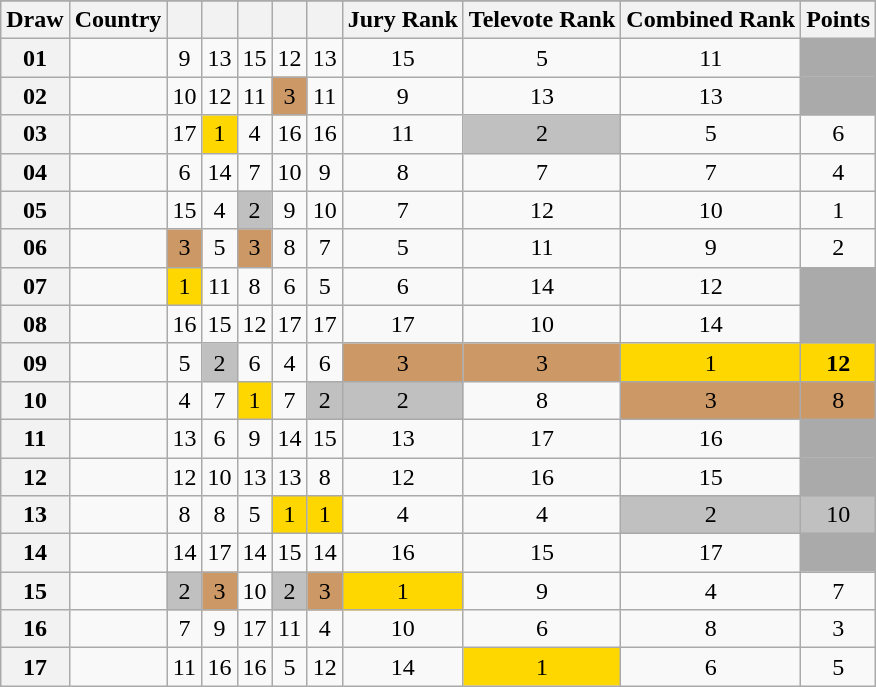<table class="sortable wikitable collapsible plainrowheaders" style="text-align:center;">
<tr>
</tr>
<tr>
<th scope="col">Draw</th>
<th scope="col">Country</th>
<th scope="col"><small></small></th>
<th scope="col"><small></small></th>
<th scope="col"><small></small></th>
<th scope="col"><small></small></th>
<th scope="col"><small></small></th>
<th scope="col">Jury Rank</th>
<th scope="col">Televote Rank</th>
<th scope="col">Combined Rank</th>
<th scope="col">Points</th>
</tr>
<tr>
<th scope="row" style="text-align:center;">01</th>
<td style="text-align:left;"></td>
<td>9</td>
<td>13</td>
<td>15</td>
<td>12</td>
<td>13</td>
<td>15</td>
<td>5</td>
<td>11</td>
<td style="background:#AAAAAA;"></td>
</tr>
<tr>
<th scope="row" style="text-align:center;">02</th>
<td style="text-align:left;"></td>
<td>10</td>
<td>12</td>
<td>11</td>
<td style="background:#CC9966;">3</td>
<td>11</td>
<td>9</td>
<td>13</td>
<td>13</td>
<td style="background:#AAAAAA;"></td>
</tr>
<tr>
<th scope="row" style="text-align:center;">03</th>
<td style="text-align:left;"></td>
<td>17</td>
<td style="background:gold;">1</td>
<td>4</td>
<td>16</td>
<td>16</td>
<td>11</td>
<td style="background:silver;">2</td>
<td>5</td>
<td>6</td>
</tr>
<tr>
<th scope="row" style="text-align:center;">04</th>
<td style="text-align:left;"></td>
<td>6</td>
<td>14</td>
<td>7</td>
<td>10</td>
<td>9</td>
<td>8</td>
<td>7</td>
<td>7</td>
<td>4</td>
</tr>
<tr>
<th scope="row" style="text-align:center;">05</th>
<td style="text-align:left;"></td>
<td>15</td>
<td>4</td>
<td style="background:silver;">2</td>
<td>9</td>
<td>10</td>
<td>7</td>
<td>12</td>
<td>10</td>
<td>1</td>
</tr>
<tr>
<th scope="row" style="text-align:center;">06</th>
<td style="text-align:left;"></td>
<td style="background:#CC9966;">3</td>
<td>5</td>
<td style="background:#CC9966;">3</td>
<td>8</td>
<td>7</td>
<td>5</td>
<td>11</td>
<td>9</td>
<td>2</td>
</tr>
<tr>
<th scope="row" style="text-align:center;">07</th>
<td style="text-align:left;"></td>
<td style="background:gold;">1</td>
<td>11</td>
<td>8</td>
<td>6</td>
<td>5</td>
<td>6</td>
<td>14</td>
<td>12</td>
<td style="background:#AAAAAA;"></td>
</tr>
<tr>
<th scope="row" style="text-align:center;">08</th>
<td style="text-align:left;"></td>
<td>16</td>
<td>15</td>
<td>12</td>
<td>17</td>
<td>17</td>
<td>17</td>
<td>10</td>
<td>14</td>
<td style="background:#AAAAAA;"></td>
</tr>
<tr>
<th scope="row" style="text-align:center;">09</th>
<td style="text-align:left;"></td>
<td>5</td>
<td style="background:silver;">2</td>
<td>6</td>
<td>4</td>
<td>6</td>
<td style="background:#CC9966;">3</td>
<td style="background:#CC9966;">3</td>
<td style="background:gold;">1</td>
<td style="background:gold;"><strong>12</strong></td>
</tr>
<tr>
<th scope="row" style="text-align:center;">10</th>
<td style="text-align:left;"></td>
<td>4</td>
<td>7</td>
<td style="background:gold;">1</td>
<td>7</td>
<td style="background:silver;">2</td>
<td style="background:silver;">2</td>
<td>8</td>
<td style="background:#CC9966;">3</td>
<td style="background:#CC9966;">8</td>
</tr>
<tr>
<th scope="row" style="text-align:center;">11</th>
<td style="text-align:left;"></td>
<td>13</td>
<td>6</td>
<td>9</td>
<td>14</td>
<td>15</td>
<td>13</td>
<td>17</td>
<td>16</td>
<td style="background:#AAAAAA;"></td>
</tr>
<tr>
<th scope="row" style="text-align:center;">12</th>
<td style="text-align:left;"></td>
<td>12</td>
<td>10</td>
<td>13</td>
<td>13</td>
<td>8</td>
<td>12</td>
<td>16</td>
<td>15</td>
<td style="background:#AAAAAA;"></td>
</tr>
<tr>
<th scope="row" style="text-align:center;">13</th>
<td style="text-align:left;"></td>
<td>8</td>
<td>8</td>
<td>5</td>
<td style="background:gold;">1</td>
<td style="background:gold;">1</td>
<td>4</td>
<td>4</td>
<td style="background:silver;">2</td>
<td style="background:silver;">10</td>
</tr>
<tr>
<th scope="row" style="text-align:center;">14</th>
<td style="text-align:left;"></td>
<td>14</td>
<td>17</td>
<td>14</td>
<td>15</td>
<td>14</td>
<td>16</td>
<td>15</td>
<td>17</td>
<td style="background:#AAAAAA;"></td>
</tr>
<tr>
<th scope="row" style="text-align:center;">15</th>
<td style="text-align:left;"></td>
<td style="background:silver;">2</td>
<td style="background:#CC9966;">3</td>
<td>10</td>
<td style="background:silver;">2</td>
<td style="background:#CC9966;">3</td>
<td style="background:gold;">1</td>
<td>9</td>
<td>4</td>
<td>7</td>
</tr>
<tr>
<th scope="row" style="text-align:center;">16</th>
<td style="text-align:left;"></td>
<td>7</td>
<td>9</td>
<td>17</td>
<td>11</td>
<td>4</td>
<td>10</td>
<td>6</td>
<td>8</td>
<td>3</td>
</tr>
<tr>
<th scope="row" style="text-align:center;">17</th>
<td style="text-align:left;"></td>
<td>11</td>
<td>16</td>
<td>16</td>
<td>5</td>
<td>12</td>
<td>14</td>
<td style="background:gold;">1</td>
<td>6</td>
<td>5</td>
</tr>
</table>
